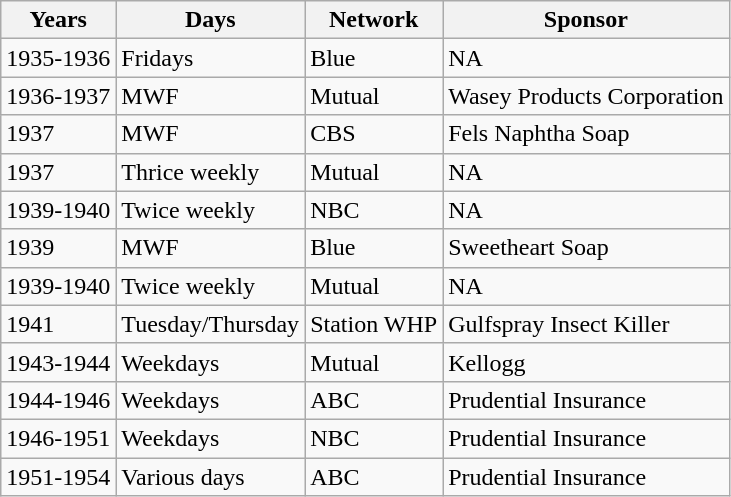<table class="wikitable">
<tr>
<th>Years</th>
<th>Days</th>
<th>Network</th>
<th>Sponsor</th>
</tr>
<tr>
<td>1935-1936</td>
<td>Fridays</td>
<td>Blue</td>
<td>NA</td>
</tr>
<tr>
<td>1936-1937</td>
<td>MWF</td>
<td>Mutual</td>
<td>Wasey Products Corporation</td>
</tr>
<tr>
<td>1937</td>
<td>MWF</td>
<td>CBS</td>
<td>Fels Naphtha Soap</td>
</tr>
<tr>
<td>1937</td>
<td>Thrice weekly</td>
<td>Mutual</td>
<td>NA</td>
</tr>
<tr>
<td>1939-1940</td>
<td>Twice weekly</td>
<td>NBC</td>
<td>NA</td>
</tr>
<tr>
<td>1939</td>
<td>MWF</td>
<td>Blue</td>
<td>Sweetheart Soap</td>
</tr>
<tr>
<td>1939-1940</td>
<td>Twice weekly</td>
<td>Mutual</td>
<td>NA</td>
</tr>
<tr>
<td>1941</td>
<td>Tuesday/Thursday</td>
<td>Station WHP</td>
<td>Gulfspray Insect Killer</td>
</tr>
<tr>
<td>1943-1944</td>
<td>Weekdays</td>
<td>Mutual</td>
<td>Kellogg</td>
</tr>
<tr>
<td>1944-1946</td>
<td>Weekdays</td>
<td>ABC</td>
<td>Prudential Insurance</td>
</tr>
<tr>
<td>1946-1951</td>
<td>Weekdays</td>
<td>NBC</td>
<td>Prudential Insurance</td>
</tr>
<tr>
<td>1951-1954</td>
<td>Various days</td>
<td>ABC</td>
<td>Prudential Insurance</td>
</tr>
</table>
